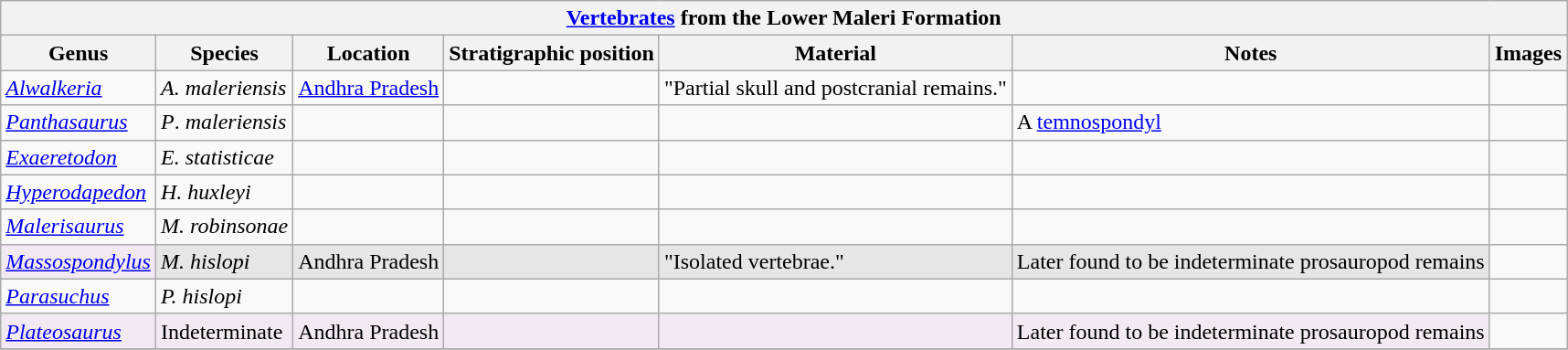<table class="wikitable" align="center">
<tr>
<th colspan="7" align="center"><strong><a href='#'>Vertebrates</a> from the Lower Maleri Formation</strong></th>
</tr>
<tr>
<th>Genus</th>
<th>Species</th>
<th>Location</th>
<th>Stratigraphic position</th>
<th>Material</th>
<th>Notes</th>
<th>Images</th>
</tr>
<tr>
<td><em><a href='#'>Alwalkeria</a></em></td>
<td><em>A. maleriensis</em></td>
<td><a href='#'>Andhra Pradesh</a></td>
<td></td>
<td>"Partial skull and postcranial remains."</td>
<td></td>
<td></td>
</tr>
<tr>
<td><em><a href='#'>Panthasaurus</a></em></td>
<td><em>P</em>. <em>maleriensis</em></td>
<td></td>
<td></td>
<td></td>
<td>A <a href='#'>temnospondyl</a></td>
<td></td>
</tr>
<tr>
<td><em><a href='#'>Exaeretodon</a></em></td>
<td><em>E. statisticae</em></td>
<td></td>
<td></td>
<td></td>
<td></td>
<td></td>
</tr>
<tr>
<td><em><a href='#'>Hyperodapedon</a></em></td>
<td><em>H. huxleyi</em></td>
<td></td>
<td></td>
<td></td>
<td></td>
<td></td>
</tr>
<tr>
<td><em><a href='#'>Malerisaurus</a></em></td>
<td><em>M. robinsonae</em></td>
<td></td>
<td></td>
<td></td>
<td></td>
<td></td>
</tr>
<tr>
<td style="background:#f3e9f3;"><em><a href='#'>Massospondylus</a></em></td>
<td style="background:#E6E6E6;"><em>M. hislopi</em></td>
<td style="background:#E6E6E6;">Andhra Pradesh</td>
<td style="background:#E6E6E6;"></td>
<td style="background:#E6E6E6;">"Isolated vertebrae."</td>
<td style="background:#E6E6E6;">Later found to be indeterminate prosauropod remains</td>
<td></td>
</tr>
<tr>
<td><em><a href='#'>Parasuchus</a></em></td>
<td><em>P. hislopi</em></td>
<td></td>
<td></td>
<td></td>
<td></td>
<td></td>
</tr>
<tr>
<td style="background:#f3e9f3;"><em><a href='#'>Plateosaurus</a></em></td>
<td style="background:#f3e9f3;">Indeterminate</td>
<td style="background:#f3e9f3;">Andhra Pradesh</td>
<td style="background:#f3e9f3;"></td>
<td style="background:#f3e9f3;"></td>
<td style="background:#f3e9f3;">Later found to be indeterminate prosauropod remains</td>
<td></td>
</tr>
<tr>
</tr>
</table>
